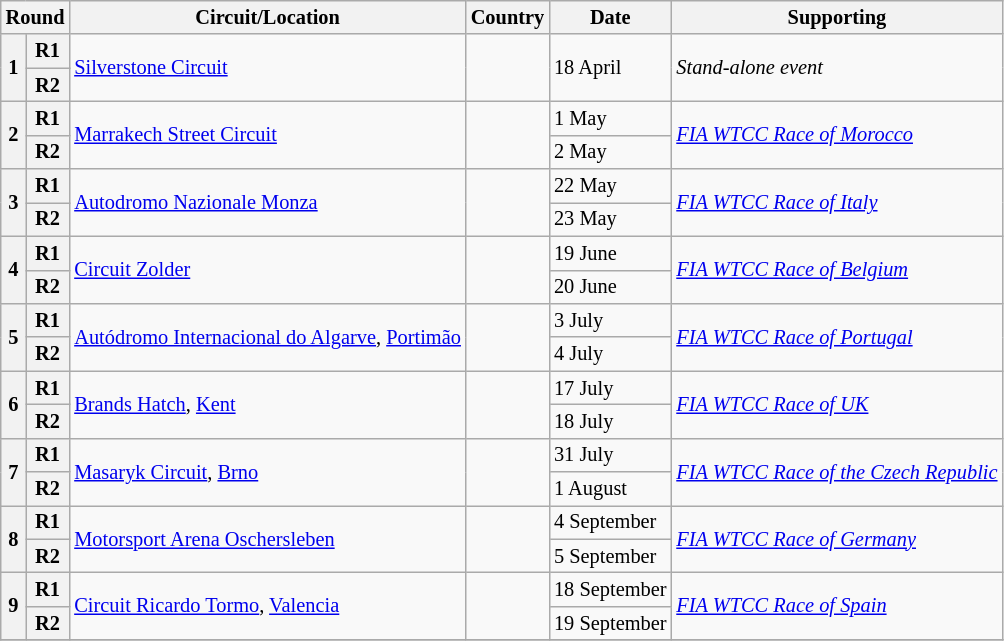<table class="wikitable" style="font-size: 85%;">
<tr>
<th colspan=2>Round</th>
<th>Circuit/Location</th>
<th>Country</th>
<th>Date</th>
<th>Supporting</th>
</tr>
<tr>
<th rowspan=2>1</th>
<th>R1</th>
<td rowspan=2><a href='#'>Silverstone Circuit</a></td>
<td rowspan=2></td>
<td rowspan=2>18 April</td>
<td rowspan=2><em>Stand-alone event</em></td>
</tr>
<tr>
<th>R2</th>
</tr>
<tr>
<th rowspan=2>2</th>
<th>R1</th>
<td rowspan=2><a href='#'>Marrakech Street Circuit</a></td>
<td rowspan=2></td>
<td>1 May</td>
<td rowspan=2><em><a href='#'>FIA WTCC Race of Morocco</a></em></td>
</tr>
<tr>
<th>R2</th>
<td>2 May</td>
</tr>
<tr>
<th rowspan=2>3</th>
<th>R1</th>
<td rowspan=2><a href='#'>Autodromo Nazionale Monza</a></td>
<td rowspan=2></td>
<td>22 May</td>
<td rowspan=2><em><a href='#'>FIA WTCC Race of Italy</a></em></td>
</tr>
<tr>
<th>R2</th>
<td>23 May</td>
</tr>
<tr>
<th rowspan=2>4</th>
<th>R1</th>
<td rowspan=2><a href='#'>Circuit Zolder</a></td>
<td rowspan=2></td>
<td>19 June</td>
<td rowspan=2><em><a href='#'>FIA WTCC Race of Belgium</a></em></td>
</tr>
<tr>
<th>R2</th>
<td>20 June</td>
</tr>
<tr>
<th rowspan=2>5</th>
<th>R1</th>
<td rowspan=2><a href='#'>Autódromo Internacional do Algarve</a>, <a href='#'>Portimão</a></td>
<td rowspan=2></td>
<td>3 July</td>
<td rowspan=2><em><a href='#'>FIA WTCC Race of Portugal</a></em></td>
</tr>
<tr>
<th>R2</th>
<td>4 July</td>
</tr>
<tr>
<th rowspan=2>6</th>
<th>R1</th>
<td rowspan=2><a href='#'>Brands Hatch</a>, <a href='#'>Kent</a></td>
<td rowspan=2></td>
<td>17 July</td>
<td rowspan=2><em><a href='#'>FIA WTCC Race of UK</a></em></td>
</tr>
<tr>
<th>R2</th>
<td>18 July</td>
</tr>
<tr>
<th rowspan=2>7</th>
<th>R1</th>
<td rowspan=2><a href='#'>Masaryk Circuit</a>, <a href='#'>Brno</a></td>
<td rowspan=2></td>
<td>31 July</td>
<td rowspan=2><em><a href='#'>FIA WTCC Race of the Czech Republic</a></em></td>
</tr>
<tr>
<th>R2</th>
<td>1 August</td>
</tr>
<tr>
<th rowspan=2>8</th>
<th>R1</th>
<td rowspan=2><a href='#'>Motorsport Arena Oschersleben</a></td>
<td rowspan=2></td>
<td>4 September</td>
<td rowspan=2><em><a href='#'>FIA WTCC Race of Germany</a></em></td>
</tr>
<tr>
<th>R2</th>
<td>5 September</td>
</tr>
<tr>
<th rowspan=2>9</th>
<th>R1</th>
<td rowspan=2><a href='#'>Circuit Ricardo Tormo</a>, <a href='#'>Valencia</a></td>
<td rowspan=2></td>
<td>18 September</td>
<td rowspan=2><em><a href='#'>FIA WTCC Race of Spain</a></em></td>
</tr>
<tr>
<th>R2</th>
<td>19 September</td>
</tr>
<tr>
</tr>
</table>
